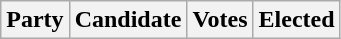<table class="wikitable">
<tr>
<th colspan="2">Party</th>
<th>Candidate</th>
<th>Votes</th>
<th>Elected<br>





</th>
</tr>
</table>
